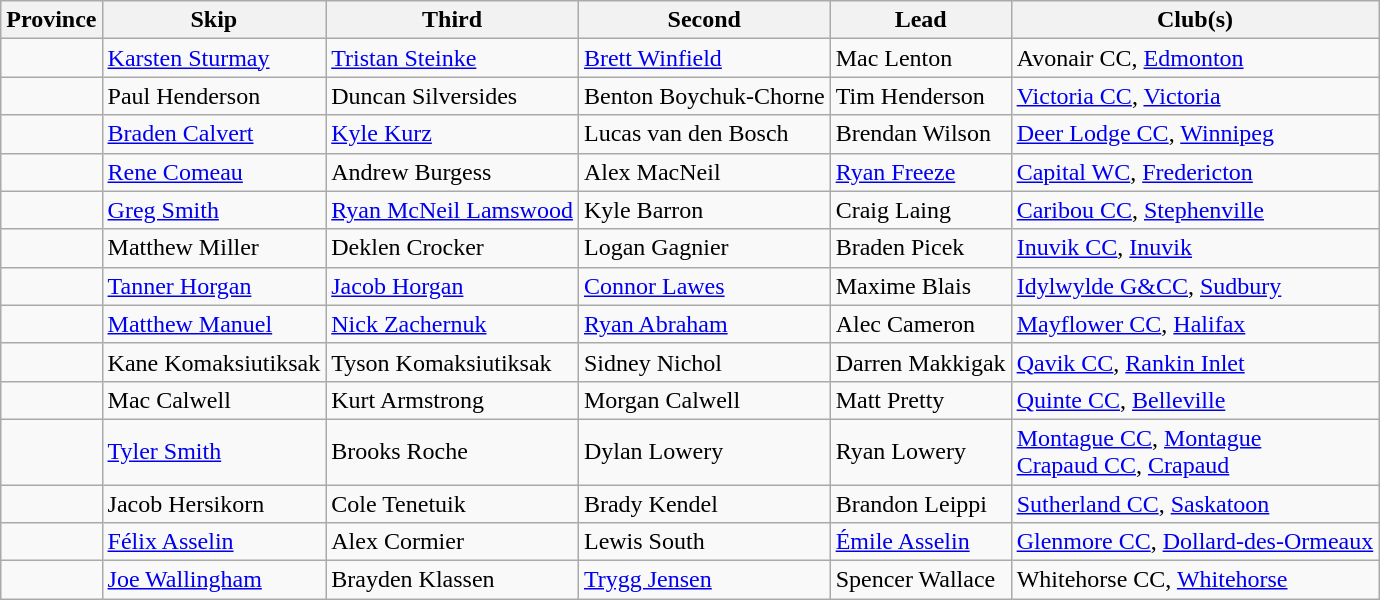<table class="wikitable">
<tr>
<th>Province</th>
<th>Skip</th>
<th>Third</th>
<th>Second</th>
<th>Lead</th>
<th>Club(s)</th>
</tr>
<tr>
<td></td>
<td><a href='#'>Karsten Sturmay</a></td>
<td><a href='#'>Tristan Steinke</a></td>
<td><a href='#'>Brett Winfield</a></td>
<td>Mac Lenton</td>
<td>Avonair CC, <a href='#'>Edmonton</a></td>
</tr>
<tr>
<td></td>
<td>Paul Henderson</td>
<td>Duncan Silversides</td>
<td>Benton Boychuk-Chorne</td>
<td>Tim Henderson</td>
<td><a href='#'>Victoria CC</a>, <a href='#'>Victoria</a></td>
</tr>
<tr>
<td></td>
<td><a href='#'>Braden Calvert</a></td>
<td><a href='#'>Kyle Kurz</a></td>
<td>Lucas van den Bosch</td>
<td>Brendan Wilson</td>
<td><a href='#'>Deer Lodge CC</a>, <a href='#'>Winnipeg</a></td>
</tr>
<tr>
<td></td>
<td><a href='#'>Rene Comeau</a></td>
<td>Andrew Burgess</td>
<td>Alex MacNeil</td>
<td><a href='#'>Ryan Freeze</a></td>
<td><a href='#'>Capital WC</a>, <a href='#'>Fredericton</a></td>
</tr>
<tr>
<td></td>
<td><a href='#'>Greg Smith</a></td>
<td><a href='#'>Ryan McNeil Lamswood</a></td>
<td>Kyle Barron</td>
<td>Craig Laing</td>
<td><a href='#'>Caribou CC</a>, <a href='#'>Stephenville</a></td>
</tr>
<tr>
<td></td>
<td>Matthew Miller</td>
<td>Deklen Crocker</td>
<td>Logan Gagnier</td>
<td>Braden Picek</td>
<td><a href='#'>Inuvik CC</a>, <a href='#'>Inuvik</a></td>
</tr>
<tr>
<td></td>
<td><a href='#'>Tanner Horgan</a></td>
<td><a href='#'>Jacob Horgan</a></td>
<td><a href='#'>Connor Lawes</a></td>
<td>Maxime Blais</td>
<td><a href='#'>Idylwylde G&CC</a>, <a href='#'>Sudbury</a></td>
</tr>
<tr>
<td></td>
<td><a href='#'>Matthew Manuel</a></td>
<td><a href='#'>Nick Zachernuk</a></td>
<td><a href='#'>Ryan Abraham</a></td>
<td>Alec Cameron</td>
<td><a href='#'>Mayflower CC</a>, <a href='#'>Halifax</a></td>
</tr>
<tr>
<td></td>
<td>Kane Komaksiutiksak</td>
<td>Tyson Komaksiutiksak</td>
<td>Sidney Nichol</td>
<td>Darren Makkigak</td>
<td><a href='#'>Qavik CC</a>, <a href='#'>Rankin Inlet</a></td>
</tr>
<tr>
<td></td>
<td>Mac Calwell</td>
<td>Kurt Armstrong</td>
<td>Morgan Calwell</td>
<td>Matt Pretty</td>
<td><a href='#'>Quinte CC</a>, <a href='#'>Belleville</a></td>
</tr>
<tr>
<td></td>
<td><a href='#'>Tyler Smith</a></td>
<td>Brooks Roche</td>
<td>Dylan Lowery</td>
<td>Ryan Lowery</td>
<td><a href='#'>Montague CC</a>, <a href='#'>Montague</a><br><a href='#'>Crapaud CC</a>, <a href='#'>Crapaud</a></td>
</tr>
<tr>
<td></td>
<td>Jacob Hersikorn</td>
<td>Cole Tenetuik</td>
<td>Brady Kendel</td>
<td>Brandon Leippi</td>
<td><a href='#'>Sutherland CC</a>, <a href='#'>Saskatoon</a></td>
</tr>
<tr>
<td></td>
<td><a href='#'>Félix Asselin</a></td>
<td>Alex Cormier</td>
<td>Lewis South</td>
<td><a href='#'>Émile Asselin</a></td>
<td><a href='#'>Glenmore CC</a>, <a href='#'>Dollard-des-Ormeaux</a></td>
</tr>
<tr>
<td></td>
<td><a href='#'>Joe Wallingham</a></td>
<td>Brayden Klassen</td>
<td><a href='#'>Trygg Jensen</a></td>
<td>Spencer Wallace</td>
<td>Whitehorse CC, <a href='#'>Whitehorse</a></td>
</tr>
</table>
